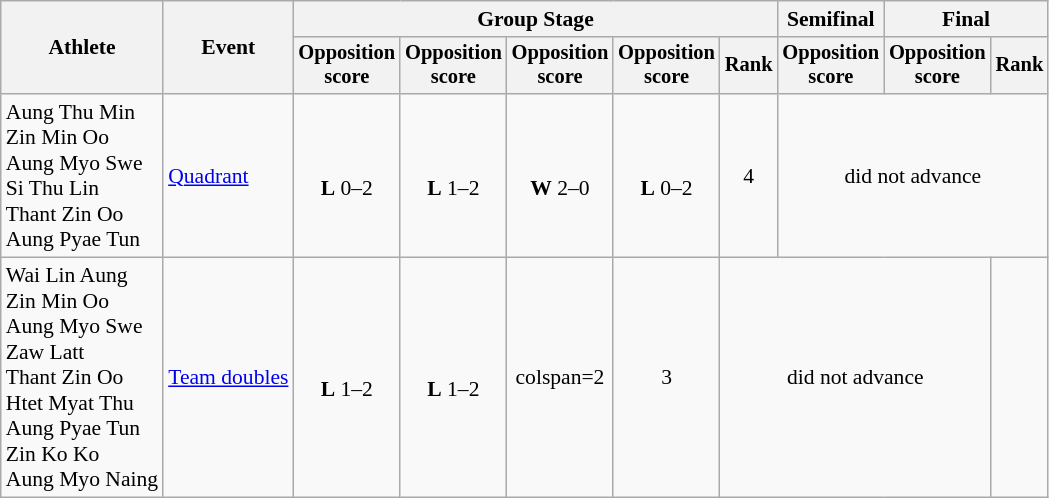<table class=wikitable style=font-size:90%;text-align:center>
<tr>
<th rowspan="2">Athlete</th>
<th rowspan="2">Event</th>
<th colspan=5>Group Stage</th>
<th>Semifinal</th>
<th colspan=2>Final</th>
</tr>
<tr style="font-size:95%">
<th>Opposition<br>score</th>
<th>Opposition<br>score</th>
<th>Opposition<br>score</th>
<th>Opposition<br>score</th>
<th>Rank</th>
<th>Opposition<br>score</th>
<th>Opposition<br>score</th>
<th>Rank</th>
</tr>
<tr>
<td align=left>Aung Thu Min<br>Zin Min Oo<br>Aung Myo Swe<br>Si Thu Lin<br>Thant Zin Oo<br>Aung Pyae Tun</td>
<td align=left><a href='#'>Quadrant</a></td>
<td><br><strong>L</strong> 0–2</td>
<td><br><strong>L</strong> 1–2</td>
<td><br><strong>W</strong> 2–0</td>
<td><br><strong>L</strong> 0–2</td>
<td>4</td>
<td colspan=3>did not advance</td>
</tr>
<tr>
<td align=left>Wai Lin Aung<br>Zin Min Oo<br>Aung Myo Swe<br>Zaw Latt<br>Thant Zin Oo<br>Htet Myat Thu<br>Aung Pyae Tun<br>Zin Ko Ko<br>Aung Myo Naing</td>
<td align=left><a href='#'>Team doubles</a></td>
<td><br><strong>L</strong> 1–2</td>
<td><br><strong>L</strong> 1–2</td>
<td>colspan=2 </td>
<td>3</td>
<td colspan=3>did not advance</td>
</tr>
</table>
